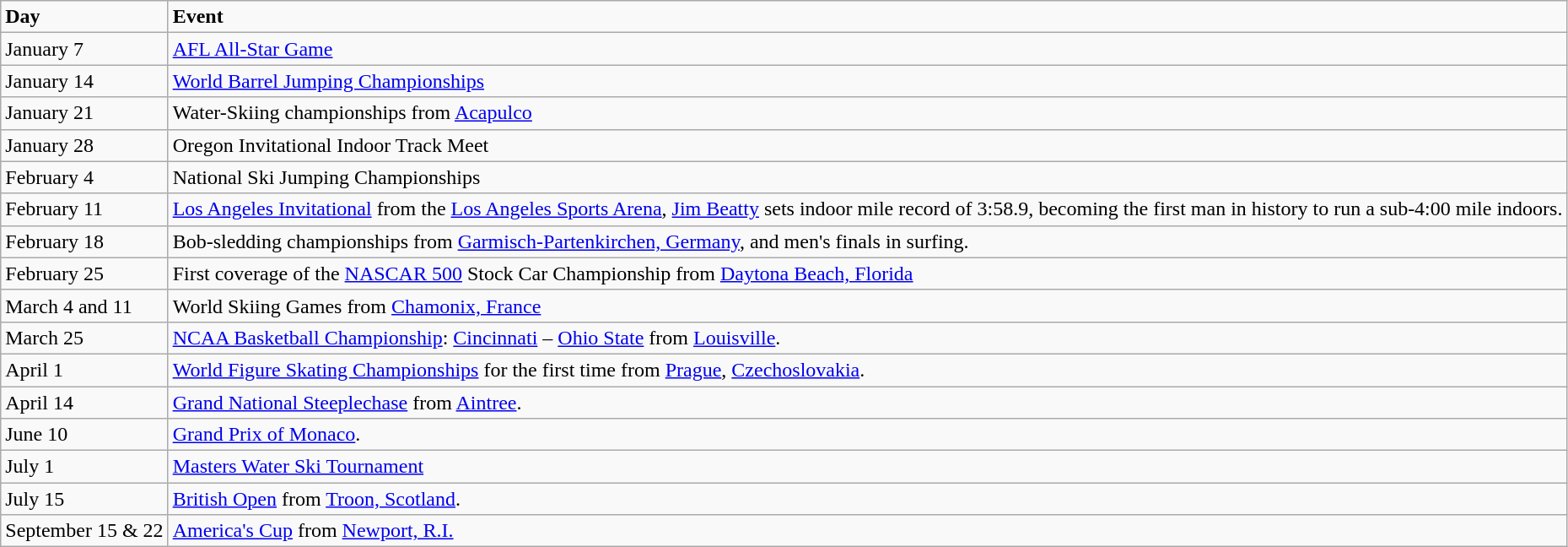<table class="wikitable">
<tr>
<td><strong>Day</strong></td>
<td><strong>Event</strong></td>
</tr>
<tr>
<td>January 7</td>
<td><a href='#'>AFL All-Star Game</a></td>
</tr>
<tr>
<td>January 14</td>
<td><a href='#'>World Barrel Jumping Championships</a></td>
</tr>
<tr>
<td>January 21</td>
<td>Water-Skiing championships from <a href='#'>Acapulco</a></td>
</tr>
<tr>
<td>January 28</td>
<td>Oregon Invitational Indoor Track Meet</td>
</tr>
<tr>
<td>February 4</td>
<td>National Ski Jumping Championships</td>
</tr>
<tr>
<td>February 11</td>
<td><a href='#'>Los Angeles Invitational</a> from the <a href='#'>Los Angeles Sports Arena</a>, <a href='#'>Jim Beatty</a> sets indoor mile record of 3:58.9, becoming the first man in history to run a sub-4:00 mile indoors.</td>
</tr>
<tr>
<td>February 18</td>
<td>Bob-sledding championships from <a href='#'>Garmisch-Partenkirchen, Germany</a>, and men's finals in surfing.</td>
</tr>
<tr>
<td>February 25</td>
<td>First coverage of the <a href='#'>NASCAR 500</a> Stock Car Championship from <a href='#'>Daytona Beach, Florida</a></td>
</tr>
<tr>
<td>March 4 and 11</td>
<td>World Skiing Games from <a href='#'>Chamonix, France</a></td>
</tr>
<tr>
<td>March 25</td>
<td><a href='#'>NCAA Basketball Championship</a>: <a href='#'>Cincinnati</a> – <a href='#'>Ohio State</a> from <a href='#'>Louisville</a>.</td>
</tr>
<tr>
<td>April 1</td>
<td><a href='#'>World Figure Skating Championships</a> for the first time from <a href='#'>Prague</a>, <a href='#'>Czechoslovakia</a>.</td>
</tr>
<tr>
<td>April 14</td>
<td><a href='#'>Grand National Steeplechase</a> from <a href='#'>Aintree</a>.</td>
</tr>
<tr>
<td>June 10</td>
<td><a href='#'>Grand Prix of Monaco</a>.</td>
</tr>
<tr>
<td>July 1</td>
<td><a href='#'>Masters Water Ski Tournament</a></td>
</tr>
<tr>
<td>July 15</td>
<td><a href='#'>British Open</a> from <a href='#'>Troon, Scotland</a>.</td>
</tr>
<tr>
<td>September 15 & 22</td>
<td><a href='#'>America's Cup</a> from <a href='#'>Newport, R.I.</a></td>
</tr>
</table>
